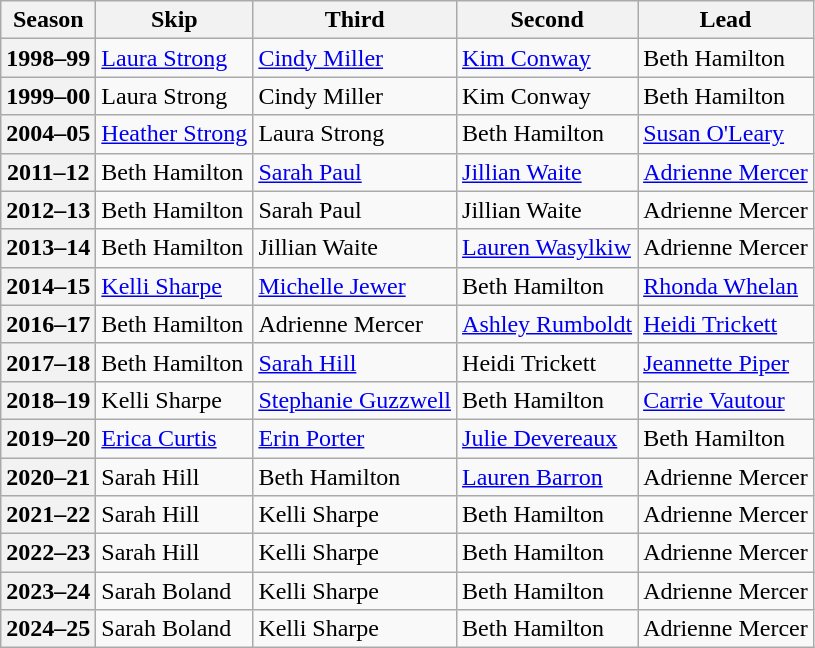<table class="wikitable">
<tr>
<th scope="col">Season</th>
<th scope="col">Skip</th>
<th scope="col">Third</th>
<th scope="col">Second</th>
<th scope="col">Lead</th>
</tr>
<tr>
<th scope="row">1998–99</th>
<td><a href='#'>Laura Strong</a></td>
<td><a href='#'>Cindy Miller</a></td>
<td><a href='#'>Kim Conway</a></td>
<td>Beth Hamilton</td>
</tr>
<tr>
<th scope="row">1999–00</th>
<td>Laura Strong</td>
<td>Cindy Miller</td>
<td>Kim Conway</td>
<td>Beth Hamilton</td>
</tr>
<tr>
<th scope="row">2004–05</th>
<td><a href='#'>Heather Strong</a></td>
<td>Laura Strong</td>
<td>Beth Hamilton</td>
<td><a href='#'>Susan O'Leary</a></td>
</tr>
<tr>
<th scope="row">2011–12</th>
<td>Beth Hamilton</td>
<td><a href='#'>Sarah Paul</a></td>
<td><a href='#'>Jillian Waite</a></td>
<td><a href='#'>Adrienne Mercer</a></td>
</tr>
<tr>
<th scope="row">2012–13</th>
<td>Beth Hamilton</td>
<td>Sarah Paul</td>
<td>Jillian Waite</td>
<td>Adrienne Mercer</td>
</tr>
<tr>
<th scope="row">2013–14</th>
<td>Beth Hamilton</td>
<td>Jillian Waite</td>
<td><a href='#'>Lauren Wasylkiw</a></td>
<td>Adrienne Mercer</td>
</tr>
<tr>
<th scope="row">2014–15</th>
<td><a href='#'>Kelli Sharpe</a></td>
<td><a href='#'>Michelle Jewer</a></td>
<td>Beth Hamilton</td>
<td><a href='#'>Rhonda Whelan</a></td>
</tr>
<tr>
<th scope="row">2016–17</th>
<td>Beth Hamilton</td>
<td>Adrienne Mercer</td>
<td><a href='#'>Ashley Rumboldt</a></td>
<td><a href='#'>Heidi Trickett</a></td>
</tr>
<tr>
<th scope="row">2017–18</th>
<td>Beth Hamilton</td>
<td><a href='#'>Sarah Hill</a></td>
<td>Heidi Trickett</td>
<td><a href='#'>Jeannette Piper</a></td>
</tr>
<tr>
<th scope="row">2018–19</th>
<td>Kelli Sharpe</td>
<td><a href='#'>Stephanie Guzzwell</a></td>
<td>Beth Hamilton</td>
<td><a href='#'>Carrie Vautour</a></td>
</tr>
<tr>
<th scope="row">2019–20</th>
<td><a href='#'>Erica Curtis</a></td>
<td><a href='#'>Erin Porter</a></td>
<td><a href='#'>Julie Devereaux</a></td>
<td>Beth Hamilton</td>
</tr>
<tr>
<th scope="row">2020–21</th>
<td>Sarah Hill</td>
<td>Beth Hamilton</td>
<td><a href='#'>Lauren Barron</a></td>
<td>Adrienne Mercer</td>
</tr>
<tr>
<th scope="row">2021–22</th>
<td>Sarah Hill</td>
<td>Kelli Sharpe</td>
<td>Beth Hamilton</td>
<td>Adrienne Mercer</td>
</tr>
<tr>
<th scope="row">2022–23</th>
<td>Sarah Hill</td>
<td>Kelli Sharpe</td>
<td>Beth Hamilton</td>
<td>Adrienne Mercer</td>
</tr>
<tr>
<th scope="row">2023–24</th>
<td>Sarah Boland</td>
<td>Kelli Sharpe</td>
<td>Beth Hamilton</td>
<td>Adrienne Mercer</td>
</tr>
<tr>
<th scope="row">2024–25</th>
<td>Sarah Boland</td>
<td>Kelli Sharpe</td>
<td>Beth Hamilton</td>
<td>Adrienne Mercer</td>
</tr>
</table>
